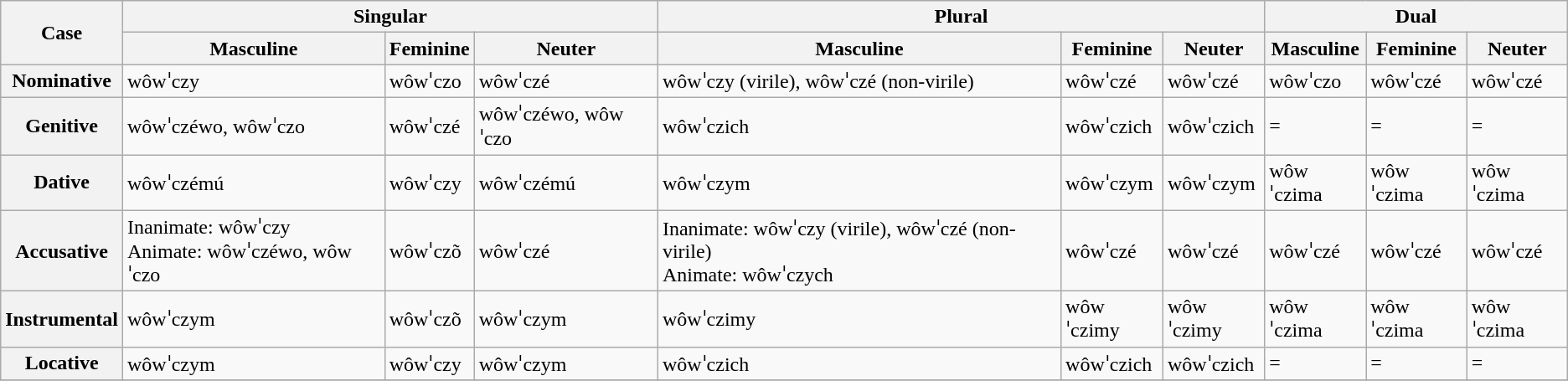<table class="wikitable">
<tr>
<th rowspan="2">Case</th>
<th colspan="3">Singular</th>
<th colspan="3">Plural</th>
<th colspan="3">Dual</th>
</tr>
<tr>
<th>Masculine</th>
<th>Feminine</th>
<th>Neuter</th>
<th>Masculine</th>
<th>Feminine</th>
<th>Neuter</th>
<th>Masculine</th>
<th>Feminine</th>
<th>Neuter</th>
</tr>
<tr>
<th>Nominative</th>
<td>wôwˈczy</td>
<td>wôwˈczo</td>
<td>wôwˈczé</td>
<td>wôwˈczy (virile), wôwˈczé (non-virile)</td>
<td>wôwˈczé</td>
<td>wôwˈczé</td>
<td>wôwˈczo</td>
<td>wôwˈczé</td>
<td>wôwˈczé</td>
</tr>
<tr>
<th>Genitive</th>
<td>wôwˈczéwo, wôwˈczo</td>
<td>wôwˈczé</td>
<td>wôwˈczéwo, wôwˈczo</td>
<td>wôwˈczich</td>
<td>wôwˈczich</td>
<td>wôwˈczich</td>
<td>= </td>
<td>= </td>
<td>= </td>
</tr>
<tr>
<th>Dative</th>
<td>wôwˈczémú</td>
<td>wôwˈczy</td>
<td>wôwˈczémú</td>
<td>wôwˈczym</td>
<td>wôwˈczym</td>
<td>wôwˈczym</td>
<td>wôwˈczima</td>
<td>wôwˈczima</td>
<td>wôwˈczima</td>
</tr>
<tr>
<th>Accusative</th>
<td>Inanimate: wôwˈczy<br> Animate: wôwˈczéwo, wôwˈczo</td>
<td>wôwˈczõ</td>
<td>wôwˈczé</td>
<td>Inanimate: wôwˈczy (virile), wôwˈczé (non-virile)<br> Animate: wôwˈczych</td>
<td>wôwˈczé</td>
<td>wôwˈczé</td>
<td>wôwˈczé</td>
<td>wôwˈczé</td>
<td>wôwˈczé</td>
</tr>
<tr>
<th>Instrumental</th>
<td>wôwˈczym</td>
<td>wôwˈczõ</td>
<td>wôwˈczym</td>
<td>wôwˈczimy</td>
<td>wôwˈczimy</td>
<td>wôwˈczimy</td>
<td>wôwˈczima</td>
<td>wôwˈczima</td>
<td>wôwˈczima</td>
</tr>
<tr>
<th>Locative</th>
<td>wôwˈczym</td>
<td>wôwˈczy</td>
<td>wôwˈczym</td>
<td>wôwˈczich</td>
<td>wôwˈczich</td>
<td>wôwˈczich</td>
<td>= </td>
<td>= </td>
<td>= </td>
</tr>
<tr>
</tr>
</table>
